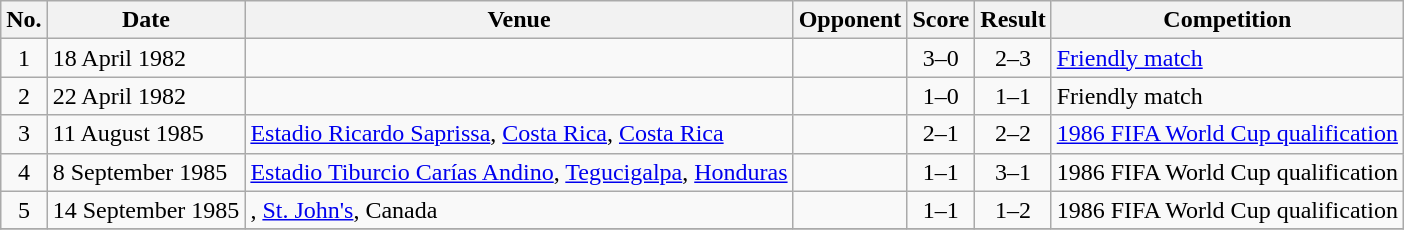<table class="wikitable sortable">
<tr>
<th scope="col">No.</th>
<th scope="col">Date</th>
<th scope="col">Venue</th>
<th scope="col">Opponent</th>
<th scope="col">Score</th>
<th scope="col">Result</th>
<th scope="col">Competition</th>
</tr>
<tr>
<td align="center">1</td>
<td>18 April 1982</td>
<td></td>
<td></td>
<td align="center">3–0</td>
<td align="center">2–3</td>
<td><a href='#'>Friendly match</a></td>
</tr>
<tr>
<td align="center">2</td>
<td>22 April 1982</td>
<td></td>
<td></td>
<td align="center">1–0</td>
<td align="center">1–1</td>
<td>Friendly match</td>
</tr>
<tr>
<td align="center">3</td>
<td>11 August 1985</td>
<td><a href='#'>Estadio Ricardo Saprissa</a>, <a href='#'>Costa Rica</a>, <a href='#'>Costa Rica</a></td>
<td></td>
<td align="center">2–1</td>
<td align="center">2–2</td>
<td><a href='#'>1986 FIFA World Cup qualification</a></td>
</tr>
<tr>
<td align="center">4</td>
<td>8 September 1985</td>
<td><a href='#'>Estadio Tiburcio Carías Andino</a>, <a href='#'>Tegucigalpa</a>, <a href='#'>Honduras</a></td>
<td></td>
<td align="center">1–1</td>
<td align="center">3–1</td>
<td>1986 FIFA World Cup qualification</td>
</tr>
<tr>
<td align="center">5</td>
<td>14 September 1985</td>
<td>, <a href='#'>St. John's</a>, Canada</td>
<td></td>
<td align="center">1–1</td>
<td align="center">1–2</td>
<td>1986 FIFA World Cup qualification</td>
</tr>
<tr>
</tr>
</table>
